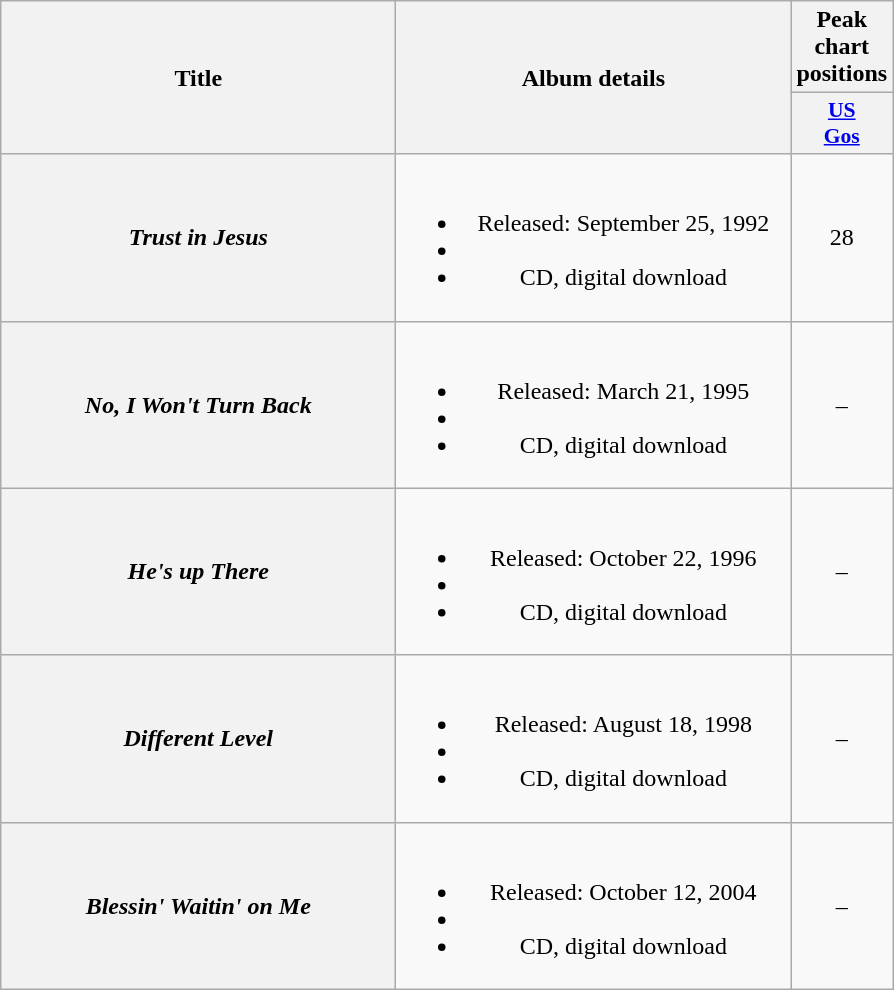<table class="wikitable plainrowheaders" style="text-align:center;">
<tr>
<th scope="col" rowspan="2" style="width:16em;">Title</th>
<th scope="col" rowspan="2" style="width:16em;">Album details</th>
<th scope="col" colspan="1">Peak chart positions</th>
</tr>
<tr>
<th style="width:3em; font-size:90%"><a href='#'>US<br>Gos</a></th>
</tr>
<tr>
<th scope="row"><em>Trust in Jesus</em></th>
<td><br><ul><li>Released: September 25, 1992</li><li></li><li>CD, digital download</li></ul></td>
<td>28</td>
</tr>
<tr>
<th scope="row"><em>No, I Won't Turn Back</em></th>
<td><br><ul><li>Released: March 21, 1995</li><li></li><li>CD, digital download</li></ul></td>
<td>–</td>
</tr>
<tr>
<th scope="row"><em>He's up There</em></th>
<td><br><ul><li>Released: October 22, 1996</li><li></li><li>CD, digital download</li></ul></td>
<td>–</td>
</tr>
<tr>
<th scope="row"><em>Different Level</em></th>
<td><br><ul><li>Released: August 18, 1998</li><li></li><li>CD, digital download</li></ul></td>
<td>–</td>
</tr>
<tr>
<th scope="row"><em>Blessin' Waitin' on Me</em></th>
<td><br><ul><li>Released: October 12, 2004</li><li></li><li>CD, digital download</li></ul></td>
<td>–</td>
</tr>
</table>
